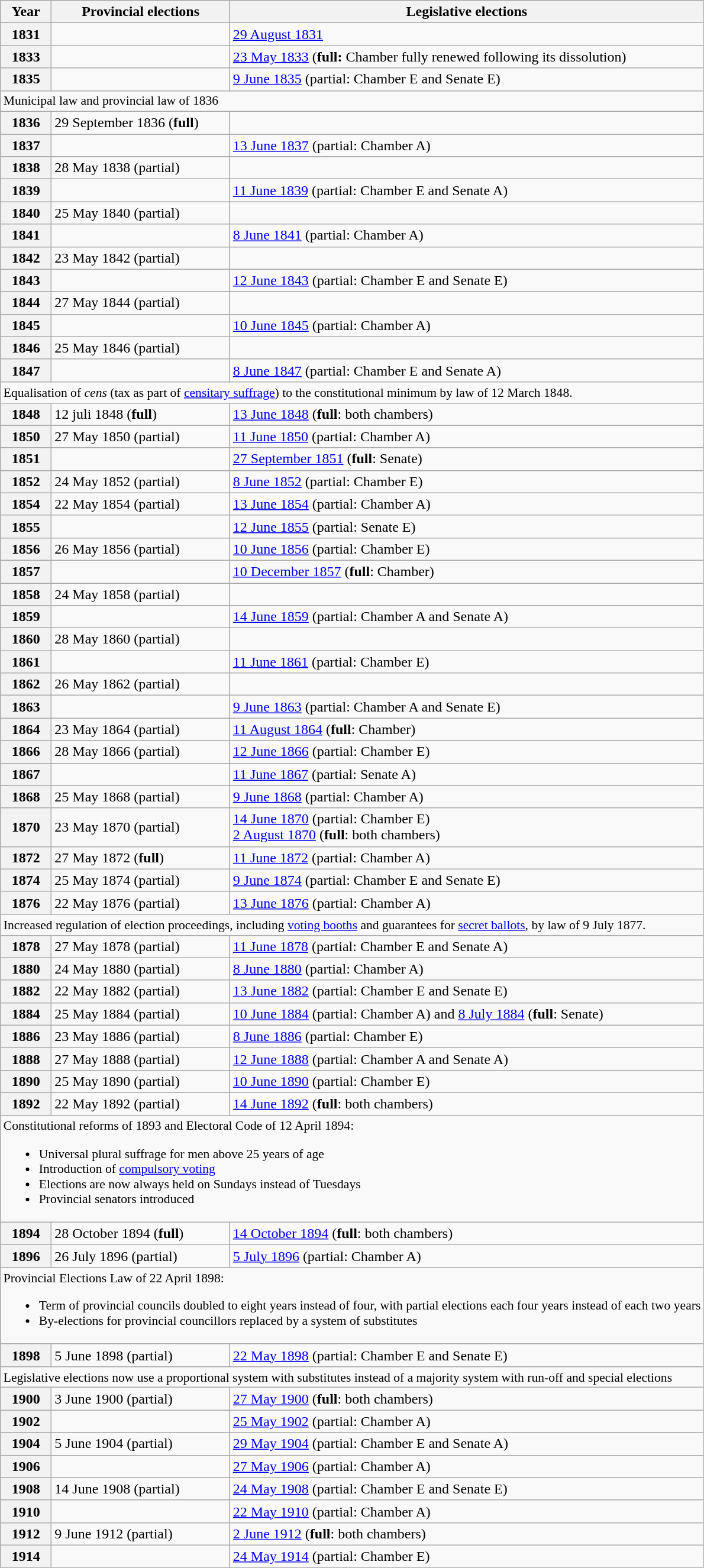<table class="wikitable">
<tr>
<th style="width:50px;">Year</th>
<th>Provincial elections</th>
<th>Legislative elections</th>
</tr>
<tr>
<th>1831</th>
<td></td>
<td><a href='#'>29 August 1831</a></td>
</tr>
<tr>
<th>1833</th>
<td></td>
<td><a href='#'>23 May 1833</a> (<strong>full:</strong> Chamber fully renewed following its dissolution)</td>
</tr>
<tr>
<th>1835</th>
<td></td>
<td><a href='#'>9 June 1835</a> (partial: Chamber E and Senate E)</td>
</tr>
<tr>
<td colspan="3" style="text-align:left;font-size:90%;">Municipal law and provincial law of 1836</td>
</tr>
<tr>
<th>1836</th>
<td>29 September 1836 (<strong>full</strong>)</td>
<td></td>
</tr>
<tr>
<th>1837</th>
<td></td>
<td><a href='#'>13 June 1837</a> (partial: Chamber A)</td>
</tr>
<tr>
<th>1838</th>
<td>28 May 1838 (partial)</td>
<td></td>
</tr>
<tr>
<th>1839</th>
<td></td>
<td><a href='#'>11 June 1839</a> (partial: Chamber E and Senate A)</td>
</tr>
<tr>
<th>1840</th>
<td>25 May 1840 (partial)</td>
<td></td>
</tr>
<tr>
<th>1841</th>
<td></td>
<td><a href='#'>8 June 1841</a> (partial: Chamber A)</td>
</tr>
<tr>
<th>1842</th>
<td>23 May 1842 (partial)</td>
<td></td>
</tr>
<tr>
<th>1843</th>
<td></td>
<td><a href='#'>12 June 1843</a> (partial: Chamber E and Senate E)</td>
</tr>
<tr>
<th>1844</th>
<td>27 May 1844 (partial)</td>
<td></td>
</tr>
<tr>
<th>1845</th>
<td></td>
<td><a href='#'>10 June 1845</a> (partial: Chamber A)</td>
</tr>
<tr>
<th>1846</th>
<td>25 May 1846 (partial)</td>
<td></td>
</tr>
<tr>
<th>1847</th>
<td></td>
<td><a href='#'>8 June 1847</a> (partial: Chamber E and Senate A)</td>
</tr>
<tr>
<td colspan="3" style="text-align:left;font-size:90%;">Equalisation of <em>cens</em> (tax as part of <a href='#'>censitary suffrage</a>) to the constitutional minimum by law of 12 March 1848.</td>
</tr>
<tr>
<th>1848</th>
<td>12 juli 1848 (<strong>full</strong>)</td>
<td><a href='#'>13 June 1848</a> (<strong>full</strong>: both chambers)</td>
</tr>
<tr>
<th>1850</th>
<td>27 May 1850 (partial)</td>
<td><a href='#'>11 June 1850</a> (partial: Chamber A)</td>
</tr>
<tr>
<th>1851</th>
<td></td>
<td><a href='#'>27 September 1851</a> (<strong>full</strong>: Senate)</td>
</tr>
<tr>
<th>1852</th>
<td>24 May 1852 (partial)</td>
<td><a href='#'>8 June 1852</a> (partial: Chamber E)</td>
</tr>
<tr>
<th>1854</th>
<td>22 May 1854 (partial)</td>
<td><a href='#'>13 June 1854</a> (partial: Chamber A)</td>
</tr>
<tr>
<th>1855</th>
<td></td>
<td><a href='#'>12 June 1855</a> (partial: Senate E)</td>
</tr>
<tr>
<th>1856</th>
<td>26 May 1856 (partial)</td>
<td><a href='#'>10 June 1856</a> (partial: Chamber E)</td>
</tr>
<tr>
<th>1857</th>
<td></td>
<td><a href='#'>10 December 1857</a> (<strong>full</strong>: Chamber)</td>
</tr>
<tr>
<th>1858</th>
<td>24 May 1858 (partial)</td>
<td></td>
</tr>
<tr>
<th>1859</th>
<td></td>
<td><a href='#'>14 June 1859</a> (partial: Chamber A and Senate A)</td>
</tr>
<tr>
<th>1860</th>
<td>28 May 1860 (partial)</td>
<td></td>
</tr>
<tr>
<th>1861</th>
<td></td>
<td><a href='#'>11 June 1861</a> (partial: Chamber E)</td>
</tr>
<tr>
<th>1862</th>
<td>26 May 1862 (partial)</td>
<td></td>
</tr>
<tr>
<th>1863</th>
<td></td>
<td><a href='#'>9 June 1863</a> (partial: Chamber A and Senate E)</td>
</tr>
<tr>
<th>1864</th>
<td>23 May 1864 (partial)</td>
<td><a href='#'>11 August 1864</a> (<strong>full</strong>: Chamber)</td>
</tr>
<tr>
<th>1866</th>
<td>28 May 1866 (partial)</td>
<td><a href='#'>12 June 1866</a> (partial: Chamber E)</td>
</tr>
<tr>
<th>1867</th>
<td></td>
<td><a href='#'>11 June 1867</a> (partial: Senate A)</td>
</tr>
<tr>
<th>1868</th>
<td>25 May 1868 (partial)</td>
<td><a href='#'>9 June 1868</a> (partial: Chamber A)</td>
</tr>
<tr>
<th>1870</th>
<td>23 May 1870 (partial)</td>
<td><a href='#'>14 June 1870</a> (partial: Chamber E)<br><a href='#'>2 August 1870</a> (<strong>full</strong>: both chambers)</td>
</tr>
<tr>
<th>1872</th>
<td>27 May 1872 (<strong>full</strong>)</td>
<td><a href='#'>11 June 1872</a> (partial: Chamber A)</td>
</tr>
<tr>
<th>1874</th>
<td>25 May 1874 (partial)</td>
<td><a href='#'>9 June 1874</a> (partial: Chamber E and Senate E)</td>
</tr>
<tr>
<th>1876</th>
<td>22 May 1876 (partial)</td>
<td><a href='#'>13 June 1876</a> (partial: Chamber A)</td>
</tr>
<tr>
<td colspan="3" style="text-align:left;font-size:90%;">Increased regulation of election proceedings, including <a href='#'>voting booths</a> and guarantees for <a href='#'>secret ballots</a>, by law of 9 July 1877.</td>
</tr>
<tr>
<th>1878</th>
<td>27 May 1878 (partial)</td>
<td><a href='#'>11 June 1878</a> (partial: Chamber E and Senate A)</td>
</tr>
<tr>
<th>1880</th>
<td>24 May 1880 (partial)</td>
<td><a href='#'>8 June 1880</a> (partial: Chamber A)</td>
</tr>
<tr>
<th>1882</th>
<td>22 May 1882 (partial)</td>
<td><a href='#'>13 June 1882</a> (partial: Chamber E and Senate E)</td>
</tr>
<tr>
<th>1884</th>
<td>25 May 1884 (partial)</td>
<td><a href='#'>10 June 1884</a> (partial: Chamber A) and <a href='#'>8 July 1884</a> (<strong>full</strong>: Senate)</td>
</tr>
<tr>
<th>1886</th>
<td>23 May 1886 (partial)</td>
<td><a href='#'>8 June 1886</a> (partial: Chamber E)</td>
</tr>
<tr>
<th>1888</th>
<td>27 May 1888 (partial)</td>
<td><a href='#'>12 June 1888</a> (partial: Chamber A and Senate A)</td>
</tr>
<tr>
<th>1890</th>
<td>25 May 1890 (partial)</td>
<td><a href='#'>10 June 1890</a> (partial: Chamber E)</td>
</tr>
<tr>
<th>1892</th>
<td>22 May 1892 (partial)</td>
<td><a href='#'>14 June 1892</a> (<strong>full</strong>: both chambers)</td>
</tr>
<tr>
<td colspan="3" style="text-align:left;font-size:90%;">Constitutional reforms of 1893 and Electoral Code of 12 April 1894:<br><ul><li>Universal plural suffrage for men above 25 years of age</li><li>Introduction of <a href='#'>compulsory voting</a></li><li>Elections are now always held on Sundays instead of Tuesdays</li><li>Provincial senators introduced</li></ul></td>
</tr>
<tr>
<th>1894</th>
<td>28 October 1894 (<strong>full</strong>)</td>
<td><a href='#'>14 October 1894</a> (<strong>full</strong>: both chambers)</td>
</tr>
<tr>
<th>1896</th>
<td>26 July 1896 (partial)</td>
<td><a href='#'>5 July 1896</a> (partial: Chamber A)</td>
</tr>
<tr>
<td colspan="3" style="text-align:left;font-size:90%;">Provincial Elections Law of 22 April 1898:<br><ul><li>Term of provincial councils doubled to eight years instead of four, with partial elections each four years instead of each two years</li><li>By-elections for provincial councillors replaced by a system of substitutes</li></ul></td>
</tr>
<tr>
<th>1898</th>
<td>5 June 1898 (partial)</td>
<td><a href='#'>22 May 1898</a> (partial: Chamber E and Senate E)</td>
</tr>
<tr>
<td colspan="3" style="text-align:left;font-size:90%;">Legislative elections now use a proportional system with substitutes instead of a majority system with run-off and special elections</td>
</tr>
<tr>
<th>1900</th>
<td>3 June 1900 (partial)</td>
<td><a href='#'>27 May 1900</a> (<strong>full</strong>: both chambers)</td>
</tr>
<tr>
<th>1902</th>
<td></td>
<td><a href='#'>25 May 1902</a> (partial: Chamber A)</td>
</tr>
<tr>
<th>1904</th>
<td>5 June 1904 (partial)</td>
<td><a href='#'>29 May 1904</a> (partial: Chamber E and Senate A)</td>
</tr>
<tr>
<th>1906</th>
<td></td>
<td><a href='#'>27 May 1906</a> (partial: Chamber A)</td>
</tr>
<tr>
<th>1908</th>
<td>14 June 1908 (partial)</td>
<td><a href='#'>24 May 1908</a> (partial: Chamber E and Senate E)</td>
</tr>
<tr>
<th>1910</th>
<td></td>
<td><a href='#'>22 May 1910</a> (partial: Chamber A)</td>
</tr>
<tr>
<th>1912</th>
<td>9 June 1912 (partial)</td>
<td><a href='#'>2 June 1912</a> (<strong>full</strong>: both chambers)</td>
</tr>
<tr>
<th>1914</th>
<td></td>
<td><a href='#'>24 May 1914</a> (partial: Chamber E)</td>
</tr>
</table>
